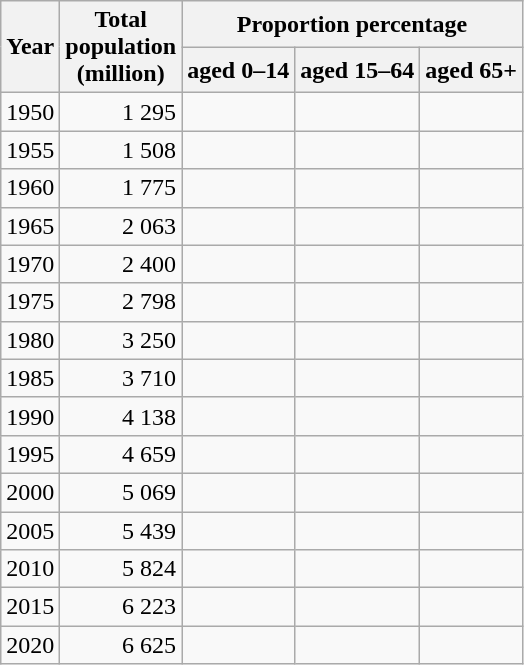<table class="wikitable" style="text-align: right;">
<tr>
<th rowspan=2>Year</th>
<th rowspan=2 width="70pt">Total population<br> (million)</th>
<th colspan=3 width="70pt">Proportion percentage</th>
</tr>
<tr>
<th>aged 0–14</th>
<th>aged 15–64</th>
<th>aged 65+</th>
</tr>
<tr>
<td>1950</td>
<td>1 295</td>
<td></td>
<td></td>
<td></td>
</tr>
<tr>
<td>1955</td>
<td>1 508</td>
<td></td>
<td></td>
<td></td>
</tr>
<tr>
<td>1960</td>
<td>1 775</td>
<td></td>
<td></td>
<td></td>
</tr>
<tr>
<td>1965</td>
<td>2 063</td>
<td></td>
<td></td>
<td></td>
</tr>
<tr>
<td>1970</td>
<td>2 400</td>
<td></td>
<td></td>
<td></td>
</tr>
<tr>
<td>1975</td>
<td>2 798</td>
<td></td>
<td></td>
<td></td>
</tr>
<tr>
<td>1980</td>
<td>3 250</td>
<td></td>
<td></td>
<td></td>
</tr>
<tr>
<td>1985</td>
<td>3 710</td>
<td></td>
<td></td>
<td></td>
</tr>
<tr>
<td>1990</td>
<td>4 138</td>
<td></td>
<td></td>
<td></td>
</tr>
<tr>
<td>1995</td>
<td>4 659</td>
<td></td>
<td></td>
<td></td>
</tr>
<tr>
<td>2000</td>
<td>5 069</td>
<td></td>
<td></td>
<td></td>
</tr>
<tr>
<td>2005</td>
<td>5 439</td>
<td></td>
<td></td>
<td></td>
</tr>
<tr>
<td>2010</td>
<td>5 824</td>
<td></td>
<td></td>
<td></td>
</tr>
<tr>
<td>2015</td>
<td>6 223</td>
<td></td>
<td></td>
<td></td>
</tr>
<tr>
<td>2020</td>
<td>6 625</td>
<td></td>
<td></td>
<td></td>
</tr>
</table>
